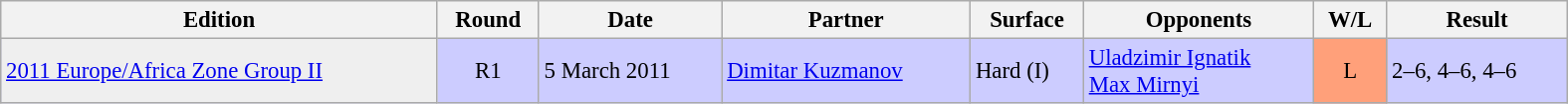<table class="wikitable" style="font-size:95%;" width="1050">
<tr>
<th>Edition</th>
<th>Round</th>
<th>Date</th>
<th>Partner</th>
<th>Surface</th>
<th>Opponents</th>
<th>W/L</th>
<th>Result</th>
</tr>
<tr bgcolor=#CCCCFF>
<td bgcolor=#efefef><a href='#'>2011 Europe/Africa Zone Group II</a></td>
<td align=center>R1</td>
<td>5 March 2011</td>
<td> <a href='#'>Dimitar Kuzmanov</a></td>
<td>Hard (I)</td>
<td> <a href='#'>Uladzimir Ignatik</a><br> <a href='#'>Max Mirnyi</a></td>
<td bgcolor=#FFA07A align=center>L</td>
<td>2–6, 4–6, 4–6</td>
</tr>
</table>
